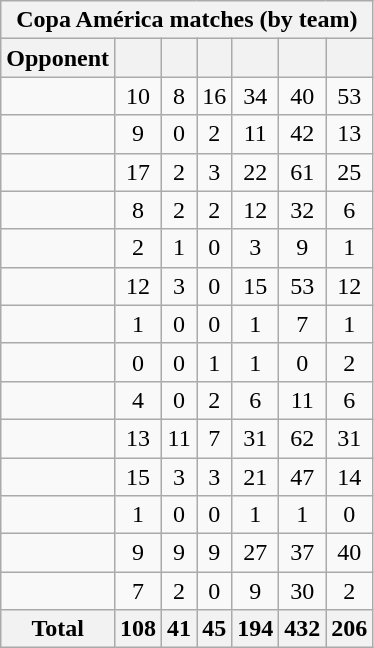<table class="wikitable sortable" style="text-align: center;">
<tr>
<th colspan=7>Copa América matches (by team)</th>
</tr>
<tr>
<th>Opponent</th>
<th></th>
<th></th>
<th></th>
<th></th>
<th></th>
<th></th>
</tr>
<tr>
<td align="left"></td>
<td>10</td>
<td>8</td>
<td>16</td>
<td>34</td>
<td>40</td>
<td>53</td>
</tr>
<tr>
<td align="left"></td>
<td>9</td>
<td>0</td>
<td>2</td>
<td>11</td>
<td>42</td>
<td>13</td>
</tr>
<tr>
<td align="left"></td>
<td>17</td>
<td>2</td>
<td>3</td>
<td>22</td>
<td>61</td>
<td>25</td>
</tr>
<tr>
<td align="left"></td>
<td>8</td>
<td>2</td>
<td>2</td>
<td>12</td>
<td>32</td>
<td>6</td>
</tr>
<tr>
<td align="left"></td>
<td>2</td>
<td>1</td>
<td>0</td>
<td>3</td>
<td>9</td>
<td>1</td>
</tr>
<tr>
<td align="left"></td>
<td>12</td>
<td>3</td>
<td>0</td>
<td>15</td>
<td>53</td>
<td>12</td>
</tr>
<tr>
<td align="left"></td>
<td>1</td>
<td>0</td>
<td>0</td>
<td>1</td>
<td>7</td>
<td>1</td>
</tr>
<tr>
<td align="left"></td>
<td>0</td>
<td>0</td>
<td>1</td>
<td>1</td>
<td>0</td>
<td>2</td>
</tr>
<tr>
<td align="left"></td>
<td>4</td>
<td>0</td>
<td>2</td>
<td>6</td>
<td>11</td>
<td>6</td>
</tr>
<tr>
<td align="left"></td>
<td>13</td>
<td>11</td>
<td>7</td>
<td>31</td>
<td>62</td>
<td>31</td>
</tr>
<tr>
<td align="left"></td>
<td>15</td>
<td>3</td>
<td>3</td>
<td>21</td>
<td>47</td>
<td>14</td>
</tr>
<tr>
<td align="left"></td>
<td>1</td>
<td>0</td>
<td>0</td>
<td>1</td>
<td>1</td>
<td>0</td>
</tr>
<tr>
<td align="left"></td>
<td>9</td>
<td>9</td>
<td>9</td>
<td>27</td>
<td>37</td>
<td>40</td>
</tr>
<tr>
<td align="left"></td>
<td>7</td>
<td>2</td>
<td>0</td>
<td>9</td>
<td>30</td>
<td>2</td>
</tr>
<tr>
<th align="left">Total</th>
<th>108</th>
<th>41</th>
<th>45</th>
<th>194</th>
<th>432</th>
<th>206</th>
</tr>
</table>
